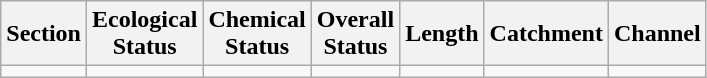<table class="wikitable">
<tr>
<th>Section</th>
<th>Ecological<br>Status</th>
<th>Chemical<br>Status</th>
<th>Overall<br>Status</th>
<th>Length</th>
<th>Catchment</th>
<th>Channel</th>
</tr>
<tr>
<td></td>
<td></td>
<td></td>
<td></td>
<td></td>
<td></td>
<td></td>
</tr>
</table>
